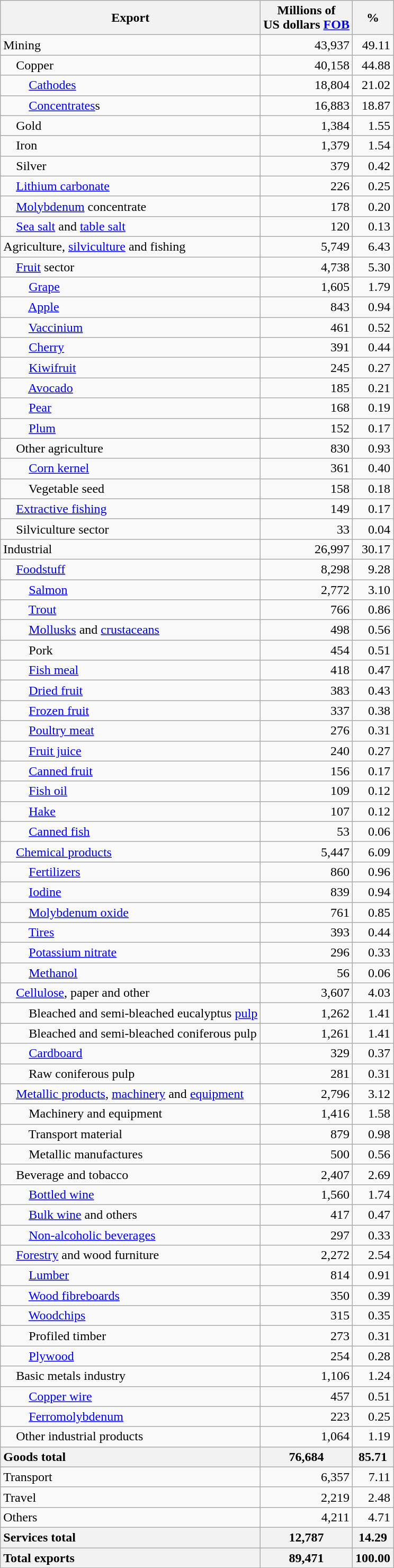<table class="wikitable sortable" style="text-align: right;">
<tr>
<th>Export</th>
<th>Millions of<br>US dollars <a href='#'>FOB</a></th>
<th>%</th>
</tr>
<tr>
<td style="text-align:left;">Mining</td>
<td>43,937</td>
<td>49.11</td>
</tr>
<tr>
<td style="text-align:left;">    Copper</td>
<td>40,158</td>
<td>44.88</td>
</tr>
<tr>
<td style="text-align:left;">        <a href='#'>Cathodes</a></td>
<td>18,804</td>
<td>21.02</td>
</tr>
<tr>
<td style="text-align:left;">        <a href='#'>Concentrates</a>s</td>
<td>16,883</td>
<td>18.87</td>
</tr>
<tr>
<td style="text-align:left;">    Gold</td>
<td>1,384</td>
<td>1.55</td>
</tr>
<tr>
<td style="text-align:left;">    Iron</td>
<td>1,379</td>
<td>1.54</td>
</tr>
<tr>
<td style="text-align:left;">    Silver</td>
<td>379</td>
<td>0.42</td>
</tr>
<tr>
<td style="text-align:left;">    <a href='#'>Lithium carbonate</a></td>
<td>226</td>
<td>0.25</td>
</tr>
<tr>
<td style="text-align:left;">    <a href='#'>Molybdenum</a> concentrate</td>
<td>178</td>
<td>0.20</td>
</tr>
<tr>
<td style="text-align:left;">    <a href='#'>Sea salt</a> and <a href='#'>table salt</a></td>
<td>120</td>
<td>0.13</td>
</tr>
<tr>
<td style="text-align:left;">Agriculture, <a href='#'>silviculture</a> and fishing</td>
<td>5,749</td>
<td>6.43</td>
</tr>
<tr>
<td style="text-align:left;">    <a href='#'>Fruit</a> sector</td>
<td>4,738</td>
<td>5.30</td>
</tr>
<tr>
<td style="text-align:left;">        <a href='#'>Grape</a></td>
<td>1,605</td>
<td>1.79</td>
</tr>
<tr>
<td style="text-align:left;">        <a href='#'>Apple</a></td>
<td>843</td>
<td>0.94</td>
</tr>
<tr>
<td style="text-align:left;">        <a href='#'>Vaccinium</a></td>
<td>461</td>
<td>0.52</td>
</tr>
<tr>
<td style="text-align:left;">        <a href='#'>Cherry</a></td>
<td>391</td>
<td>0.44</td>
</tr>
<tr>
<td style="text-align:left;">        <a href='#'>Kiwifruit</a></td>
<td>245</td>
<td>0.27</td>
</tr>
<tr>
<td style="text-align:left;">        <a href='#'>Avocado</a></td>
<td>185</td>
<td>0.21</td>
</tr>
<tr>
<td style="text-align:left;">        <a href='#'>Pear</a></td>
<td>168</td>
<td>0.19</td>
</tr>
<tr>
<td style="text-align:left;">        <a href='#'>Plum</a></td>
<td>152</td>
<td>0.17</td>
</tr>
<tr>
<td style="text-align:left;">    Other agriculture</td>
<td>830</td>
<td>0.93</td>
</tr>
<tr>
<td style="text-align:left;">        <a href='#'>Corn kernel</a></td>
<td>361</td>
<td>0.40</td>
</tr>
<tr>
<td style="text-align:left;">        Vegetable seed</td>
<td>158</td>
<td>0.18</td>
</tr>
<tr>
<td style="text-align:left;">    <a href='#'>Extractive fishing</a></td>
<td>149</td>
<td>0.17</td>
</tr>
<tr>
<td style="text-align:left;">    Silviculture sector</td>
<td>33</td>
<td>0.04</td>
</tr>
<tr>
<td style="text-align:left;">Industrial</td>
<td>26,997</td>
<td>30.17</td>
</tr>
<tr>
<td style="text-align:left;">    <a href='#'>Foodstuff</a></td>
<td>8,298</td>
<td>9.28</td>
</tr>
<tr>
<td style="text-align:left;">        <a href='#'>Salmon</a></td>
<td>2,772</td>
<td>3.10</td>
</tr>
<tr>
<td style="text-align:left;">        <a href='#'>Trout</a></td>
<td>766</td>
<td>0.86</td>
</tr>
<tr>
<td style="text-align:left;">        <a href='#'>Mollusks</a> and <a href='#'>crustaceans</a></td>
<td>498</td>
<td>0.56</td>
</tr>
<tr>
<td style="text-align:left;">        Pork</td>
<td>454</td>
<td>0.51</td>
</tr>
<tr>
<td style="text-align:left;">        <a href='#'>Fish meal</a></td>
<td>418</td>
<td>0.47</td>
</tr>
<tr>
<td style="text-align:left;">        <a href='#'>Dried fruit</a></td>
<td>383</td>
<td>0.43</td>
</tr>
<tr>
<td style="text-align:left;">        <a href='#'>Frozen fruit</a></td>
<td>337</td>
<td>0.38</td>
</tr>
<tr>
<td style="text-align:left;">        <a href='#'>Poultry meat</a></td>
<td>276</td>
<td>0.31</td>
</tr>
<tr>
<td style="text-align:left;">        <a href='#'>Fruit juice</a></td>
<td>240</td>
<td>0.27</td>
</tr>
<tr>
<td style="text-align:left;">        <a href='#'>Canned fruit</a></td>
<td>156</td>
<td>0.17</td>
</tr>
<tr>
<td style="text-align:left;">        <a href='#'>Fish oil</a></td>
<td>109</td>
<td>0.12</td>
</tr>
<tr>
<td style="text-align:left;">        <a href='#'>Hake</a></td>
<td>107</td>
<td>0.12</td>
</tr>
<tr>
<td style="text-align:left;">        <a href='#'>Canned fish</a></td>
<td>53</td>
<td>0.06</td>
</tr>
<tr>
<td style="text-align:left;">    <a href='#'>Chemical products</a></td>
<td>5,447</td>
<td>6.09</td>
</tr>
<tr>
<td style="text-align:left;">        <a href='#'>Fertilizers</a></td>
<td>860</td>
<td>0.96</td>
</tr>
<tr>
<td style="text-align:left;">        <a href='#'>Iodine</a></td>
<td>839</td>
<td>0.94</td>
</tr>
<tr>
<td style="text-align:left;">        <a href='#'>Molybdenum oxide</a></td>
<td>761</td>
<td>0.85</td>
</tr>
<tr>
<td style="text-align:left;">        <a href='#'>Tires</a></td>
<td>393</td>
<td>0.44</td>
</tr>
<tr>
<td style="text-align:left;">        <a href='#'>Potassium nitrate</a></td>
<td>296</td>
<td>0.33</td>
</tr>
<tr>
<td style="text-align:left;">        <a href='#'>Methanol</a></td>
<td>56</td>
<td>0.06</td>
</tr>
<tr>
<td style="text-align:left;">    <a href='#'>Cellulose</a>, paper and other</td>
<td>3,607</td>
<td>4.03</td>
</tr>
<tr>
<td style="text-align:left;">        Bleached and semi-bleached eucalyptus <a href='#'>pulp</a></td>
<td>1,262</td>
<td>1.41</td>
</tr>
<tr>
<td style="text-align:left;">        Bleached and semi-bleached coniferous pulp</td>
<td>1,261</td>
<td>1.41</td>
</tr>
<tr>
<td style="text-align:left;">        <a href='#'>Cardboard</a></td>
<td>329</td>
<td>0.37</td>
</tr>
<tr>
<td style="text-align:left;">        Raw coniferous pulp</td>
<td>281</td>
<td>0.31</td>
</tr>
<tr>
<td style="text-align:left;">    <a href='#'>Metallic products</a>, <a href='#'>machinery</a> and <a href='#'>equipment</a></td>
<td>2,796</td>
<td>3.12</td>
</tr>
<tr>
<td style="text-align:left;">        Machinery and equipment</td>
<td>1,416</td>
<td>1.58</td>
</tr>
<tr>
<td style="text-align:left;">        Transport material</td>
<td>879</td>
<td>0.98</td>
</tr>
<tr>
<td style="text-align:left;">        Metallic manufactures</td>
<td>500</td>
<td>0.56</td>
</tr>
<tr>
<td style="text-align:left;">    Beverage and tobacco</td>
<td>2,407</td>
<td>2.69</td>
</tr>
<tr>
<td style="text-align:left;">        <a href='#'>Bottled wine</a></td>
<td>1,560</td>
<td>1.74</td>
</tr>
<tr>
<td style="text-align:left;">        <a href='#'>Bulk wine</a> and others</td>
<td>417</td>
<td>0.47</td>
</tr>
<tr>
<td style="text-align:left;">        <a href='#'>Non-alcoholic beverages</a></td>
<td>297</td>
<td>0.33</td>
</tr>
<tr>
<td style="text-align:left;">    <a href='#'>Forestry</a> and wood furniture</td>
<td>2,272</td>
<td>2.54</td>
</tr>
<tr>
<td style="text-align:left;">        <a href='#'>Lumber</a></td>
<td>814</td>
<td>0.91</td>
</tr>
<tr>
<td style="text-align:left;">        <a href='#'>Wood fibreboards</a></td>
<td>350</td>
<td>0.39</td>
</tr>
<tr>
<td style="text-align:left;">        <a href='#'>Woodchips</a></td>
<td>315</td>
<td>0.35</td>
</tr>
<tr>
<td style="text-align:left;">        Profiled timber</td>
<td>273</td>
<td>0.31</td>
</tr>
<tr>
<td style="text-align:left;">        <a href='#'>Plywood</a></td>
<td>254</td>
<td>0.28</td>
</tr>
<tr>
<td style="text-align:left;">    Basic metals industry</td>
<td>1,106</td>
<td>1.24</td>
</tr>
<tr>
<td style="text-align:left;">        <a href='#'>Copper wire</a></td>
<td>457</td>
<td>0.51</td>
</tr>
<tr>
<td style="text-align:left;">        <a href='#'>Ferromolybdenum</a></td>
<td>223</td>
<td>0.25</td>
</tr>
<tr>
<td style="text-align:left;">    Other industrial products</td>
<td>1,064</td>
<td>1.19</td>
</tr>
<tr>
<th style="text-align:left;">Goods total</th>
<th>76,684</th>
<th>85.71</th>
</tr>
<tr>
<td style="text-align:left;">Transport</td>
<td>6,357</td>
<td>7.11</td>
</tr>
<tr>
<td style="text-align:left;">Travel</td>
<td>2,219</td>
<td>2.48</td>
</tr>
<tr>
<td style="text-align:left;">Others</td>
<td>4,211</td>
<td>4.71</td>
</tr>
<tr>
<th style="text-align:left;">Services total</th>
<th>12,787</th>
<th>14.29</th>
</tr>
<tr>
<th style="text-align:left;">Total exports</th>
<th>89,471</th>
<th>100.00</th>
</tr>
</table>
